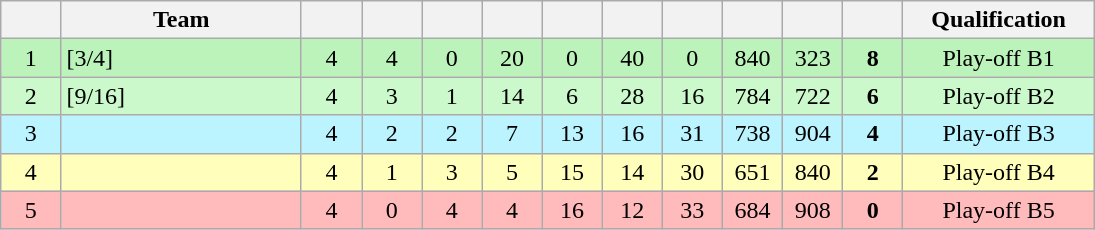<table class=wikitable style="text-align:center" width=730>
<tr>
<th width=5.5%></th>
<th width=22%>Team</th>
<th width=5.5%></th>
<th width=5.5%></th>
<th width=5.5%></th>
<th width=5.5%></th>
<th width=5.5%></th>
<th width=5.5%></th>
<th width=5.5%></th>
<th width=5.5%></th>
<th width=5.5%></th>
<th width=5.5%></th>
<th width=18%>Qualification</th>
</tr>
<tr bgcolor=#bbf3bb>
<td>1</td>
<td style="text-align:left"> [3/4]</td>
<td>4</td>
<td>4</td>
<td>0</td>
<td>20</td>
<td>0</td>
<td>40</td>
<td>0</td>
<td>840</td>
<td>323</td>
<td><strong>8</strong></td>
<td>Play-off B1</td>
</tr>
<tr bgcolor=#ccf9cc>
<td>2</td>
<td style="text-align:left"> [9/16]</td>
<td>4</td>
<td>3</td>
<td>1</td>
<td>14</td>
<td>6</td>
<td>28</td>
<td>16</td>
<td>784</td>
<td>722</td>
<td><strong>6</strong></td>
<td>Play-off B2</td>
</tr>
<tr bgcolor=#bbf3ff>
<td>3</td>
<td style="text-align:left"></td>
<td>4</td>
<td>2</td>
<td>2</td>
<td>7</td>
<td>13</td>
<td>16</td>
<td>31</td>
<td>738</td>
<td>904</td>
<td><strong>4</strong></td>
<td>Play-off B3</td>
</tr>
<tr bgcolor=#ffffbb>
<td>4</td>
<td style="text-align:left"></td>
<td>4</td>
<td>1</td>
<td>3</td>
<td>5</td>
<td>15</td>
<td>14</td>
<td>30</td>
<td>651</td>
<td>840</td>
<td><strong>2</strong></td>
<td>Play-off B4</td>
</tr>
<tr bgcolor=#ffbbbb>
<td>5</td>
<td style="text-align:left"></td>
<td>4</td>
<td>0</td>
<td>4</td>
<td>4</td>
<td>16</td>
<td>12</td>
<td>33</td>
<td>684</td>
<td>908</td>
<td><strong>0</strong></td>
<td>Play-off B5</td>
</tr>
</table>
